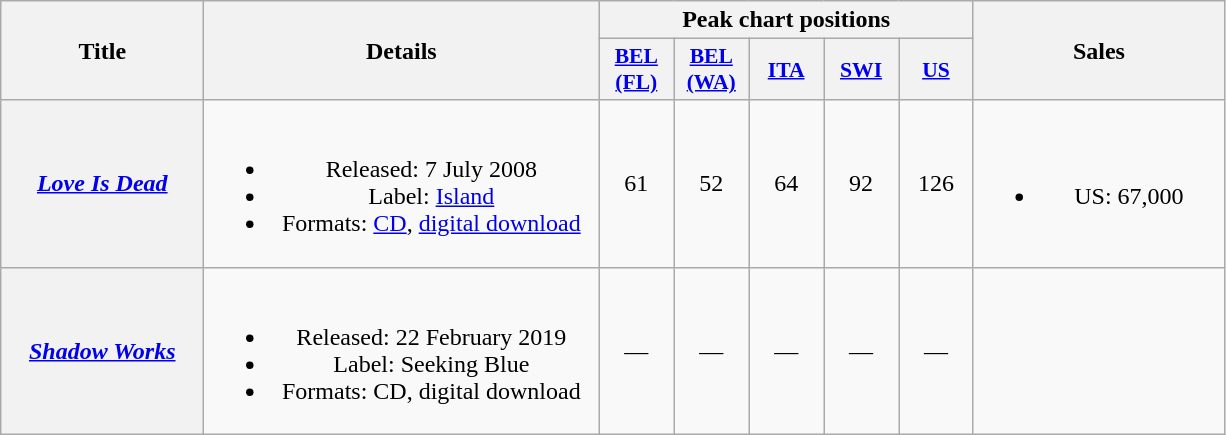<table class="wikitable plainrowheaders" style="text-align:center">
<tr>
<th scope="col" rowspan="2" style="width:8em;">Title</th>
<th scope="col" rowspan="2" style="width:16em;">Details</th>
<th scope="col" colspan="5">Peak chart positions</th>
<th scope="col" rowspan="2" style="width:10em;">Sales</th>
</tr>
<tr>
<th scope="col" style="width:3em;font-size:90%;"><a href='#'>BEL (FL)</a><br></th>
<th scope="col" style="width:3em;font-size:90%;"><a href='#'>BEL (WA)</a><br></th>
<th scope="col" style="width:3em;font-size:90%;"><a href='#'>ITA</a><br></th>
<th scope="col" style="width:3em;font-size:90%;"><a href='#'>SWI</a><br></th>
<th scope="col" style="width:3em;font-size:90%;"><a href='#'>US</a><br></th>
</tr>
<tr>
<th scope="row"><em><a href='#'>Love Is Dead</a></em></th>
<td><br><ul><li>Released: 7 July 2008</li><li>Label: <a href='#'>Island</a></li><li>Formats: <a href='#'>CD</a>, <a href='#'>digital download</a></li></ul></td>
<td>61</td>
<td>52</td>
<td>64</td>
<td>92</td>
<td>126</td>
<td><br><ul><li>US: 67,000</li></ul></td>
</tr>
<tr>
<th scope="row"><em><a href='#'>Shadow Works</a></em></th>
<td><br><ul><li>Released: 22 February 2019</li><li>Label: Seeking Blue</li><li>Formats: CD, digital download</li></ul></td>
<td>—</td>
<td>—</td>
<td>—</td>
<td>—</td>
<td>—</td>
<td></td>
</tr>
</table>
